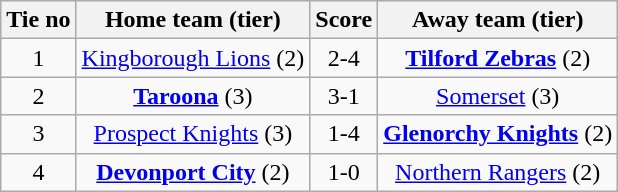<table class="wikitable" style="text-align:center">
<tr>
<th>Tie no</th>
<th>Home team (tier)</th>
<th>Score</th>
<th>Away team (tier)</th>
</tr>
<tr>
<td>1</td>
<td><a href='#'>Kingborough Lions</a> (2)</td>
<td>2-4</td>
<td><strong><a href='#'>Tilford Zebras</a></strong> (2)</td>
</tr>
<tr>
<td>2</td>
<td><strong><a href='#'>Taroona</a></strong> (3)</td>
<td>3-1</td>
<td><a href='#'>Somerset</a> (3)</td>
</tr>
<tr>
<td>3</td>
<td><a href='#'>Prospect Knights</a> (3)</td>
<td>1-4</td>
<td><strong><a href='#'>Glenorchy Knights</a></strong> (2)</td>
</tr>
<tr>
<td>4</td>
<td><strong><a href='#'>Devonport City</a></strong> (2)</td>
<td>1-0</td>
<td><a href='#'>Northern Rangers</a> (2)</td>
</tr>
</table>
